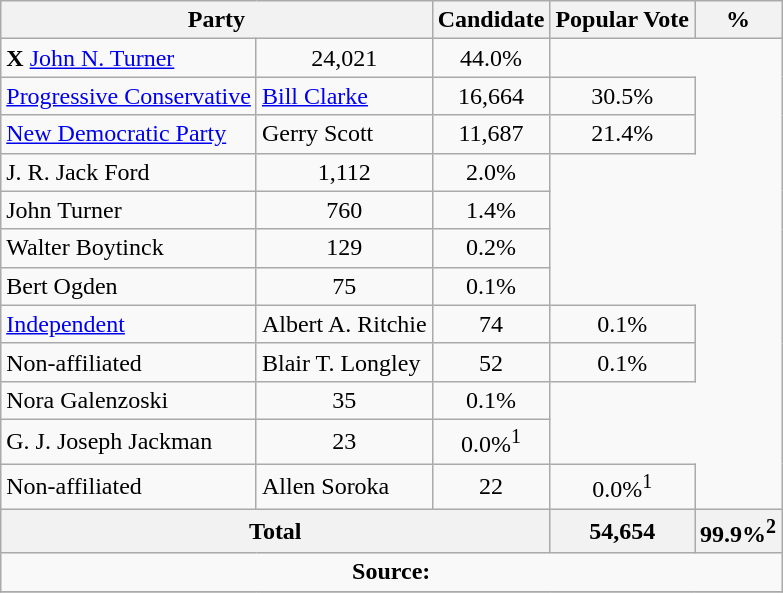<table class="wikitable">
<tr>
<th colspan="2">Party</th>
<th>Candidate</th>
<th>Popular Vote</th>
<th>%</th>
</tr>
<tr>
<td> <strong>X</strong> <a href='#'>John N. Turner</a></td>
<td align=center>24,021</td>
<td align=center>44.0%</td>
</tr>
<tr>
<td><a href='#'>Progressive Conservative</a></td>
<td><a href='#'>Bill Clarke</a></td>
<td align=center>16,664</td>
<td align=center>30.5%</td>
</tr>
<tr>
<td><a href='#'>New Democratic Party</a></td>
<td>Gerry Scott</td>
<td align=center>11,687</td>
<td align=center>21.4%</td>
</tr>
<tr>
<td>J. R. Jack Ford</td>
<td align=center>1,112</td>
<td align=center>2.0%</td>
</tr>
<tr>
<td>John Turner</td>
<td align=center>760</td>
<td align=center>1.4%</td>
</tr>
<tr>
<td>Walter Boytinck</td>
<td align=center>129</td>
<td align=center>0.2%</td>
</tr>
<tr>
<td>Bert Ogden</td>
<td align=center>75</td>
<td align=center>0.1%</td>
</tr>
<tr>
<td><a href='#'>Independent</a></td>
<td>Albert A. Ritchie</td>
<td align=center>74</td>
<td align=center>0.1%</td>
</tr>
<tr>
<td>Non-affiliated</td>
<td>Blair T. Longley</td>
<td align=center>52</td>
<td align=center>0.1%</td>
</tr>
<tr>
<td>Nora Galenzoski</td>
<td align=center>35</td>
<td align=center>0.1%</td>
</tr>
<tr>
<td>G. J. Joseph Jackman</td>
<td align=center>23</td>
<td align=center>0.0%<sup>1</sup></td>
</tr>
<tr>
<td>Non-affiliated</td>
<td>Allen Soroka</td>
<td align=center>22</td>
<td align=center>0.0%<sup>1</sup></td>
</tr>
<tr>
<th colspan=3>Total</th>
<th>54,654</th>
<th>99.9%<sup>2</sup></th>
</tr>
<tr>
<td align="center" colspan=5><strong>Source:</strong> </td>
</tr>
<tr>
</tr>
</table>
